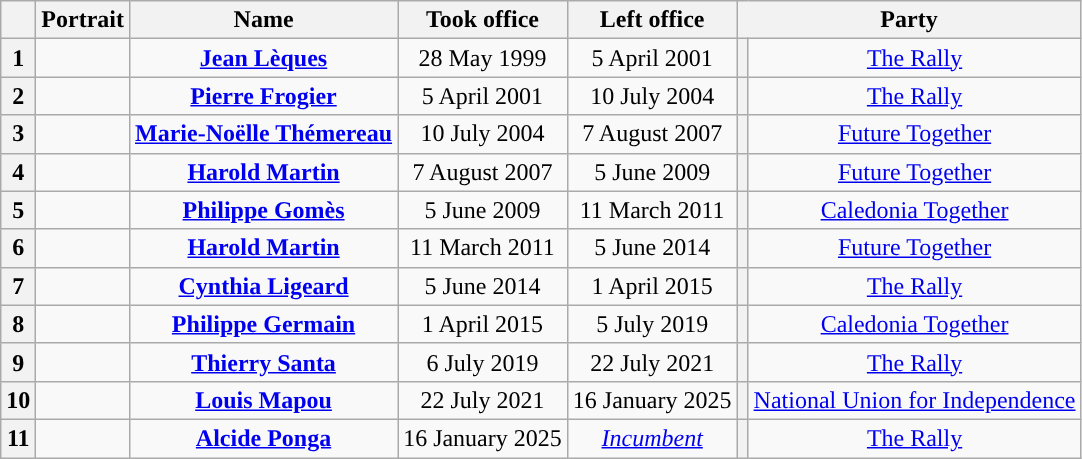<table class="wikitable" style="text-align:center;">
<tr>
<th></th>
<th>Portrait</th>
<th>Name</th>
<th>Took office</th>
<th>Left office</th>
<th colspan="2">Party</th>
</tr>
<tr>
<th>1</th>
<td></td>
<td><strong><a href='#'>Jean Lèques</a></strong><br></td>
<td>28 May 1999</td>
<td>5 April 2001</td>
<th style="background:"></th>
<td><a href='#'>The Rally</a></td>
</tr>
<tr>
<th>2</th>
<td></td>
<td><strong><a href='#'>Pierre Frogier</a></strong><br></td>
<td>5 April 2001</td>
<td>10 July 2004</td>
<th style="background:"></th>
<td><a href='#'>The Rally</a></td>
</tr>
<tr>
<th>3</th>
<td></td>
<td><strong><a href='#'>Marie-Noëlle Thémereau</a></strong><br></td>
<td>10 July 2004</td>
<td>7 August 2007</td>
<th style="background:"></th>
<td><a href='#'>Future Together</a></td>
</tr>
<tr>
<th>4</th>
<td></td>
<td><strong><a href='#'>Harold Martin</a></strong><br></td>
<td>7 August 2007</td>
<td>5 June 2009</td>
<th style="background:"></th>
<td><a href='#'>Future Together</a></td>
</tr>
<tr>
<th>5</th>
<td></td>
<td><strong><a href='#'>Philippe Gomès</a></strong><br></td>
<td>5 June 2009</td>
<td>11 March 2011</td>
<th style="background:"></th>
<td><a href='#'>Caledonia Together</a></td>
</tr>
<tr>
<th>6</th>
<td></td>
<td><strong><a href='#'>Harold Martin</a></strong><br></td>
<td>11 March 2011</td>
<td>5 June 2014</td>
<th style="background:"></th>
<td><a href='#'>Future Together</a></td>
</tr>
<tr>
<th>7</th>
<td></td>
<td><strong><a href='#'>Cynthia Ligeard</a></strong><br></td>
<td>5 June 2014</td>
<td>1 April 2015</td>
<th style="background:"></th>
<td><a href='#'>The Rally</a></td>
</tr>
<tr>
<th>8</th>
<td></td>
<td><strong><a href='#'>Philippe Germain</a></strong><br></td>
<td>1 April 2015</td>
<td>5 July 2019</td>
<th style="background:"></th>
<td><a href='#'>Caledonia Together</a></td>
</tr>
<tr>
<th>9</th>
<td></td>
<td><strong><a href='#'>Thierry Santa</a></strong><br></td>
<td>6 July 2019</td>
<td>22 July 2021</td>
<th style="background:"></th>
<td><a href='#'>The Rally</a></td>
</tr>
<tr>
<th>10</th>
<td></td>
<td><strong><a href='#'>Louis Mapou</a></strong><br></td>
<td>22 July 2021</td>
<td>16 January 2025</td>
<th style="background:"></th>
<td><a href='#'>National Union for Independence</a></td>
</tr>
<tr>
<th>11</th>
<td></td>
<td><strong><a href='#'>Alcide Ponga</a></strong><br></td>
<td>16 January 2025</td>
<td><em><a href='#'>Incumbent</a></em></td>
<th style="background:"></th>
<td><a href='#'>The Rally</a></td>
</tr>
</table>
